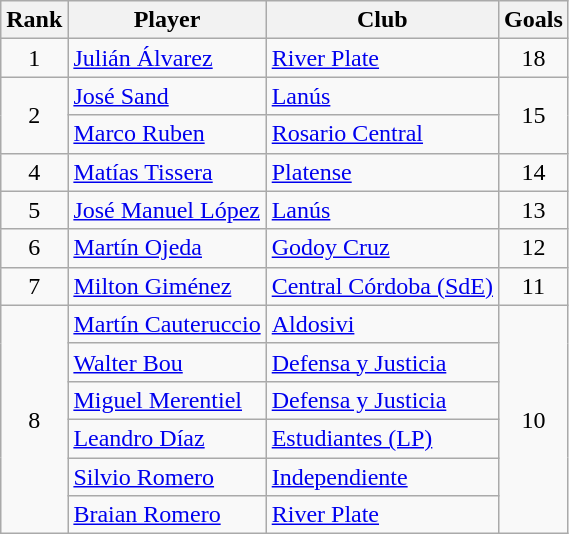<table class="wikitable">
<tr>
<th>Rank</th>
<th>Player</th>
<th>Club</th>
<th>Goals</th>
</tr>
<tr>
<td align=center>1</td>
<td> <a href='#'>Julián Álvarez</a></td>
<td><a href='#'>River Plate</a></td>
<td align=center>18</td>
</tr>
<tr>
<td align=center rowspan=2>2</td>
<td> <a href='#'>José Sand</a></td>
<td><a href='#'>Lanús</a></td>
<td align=center rowspan=2>15</td>
</tr>
<tr>
<td> <a href='#'>Marco Ruben</a></td>
<td><a href='#'>Rosario Central</a></td>
</tr>
<tr>
<td align=center>4</td>
<td> <a href='#'>Matías Tissera</a></td>
<td><a href='#'>Platense</a></td>
<td align=center>14</td>
</tr>
<tr>
<td align=center>5</td>
<td> <a href='#'>José Manuel López</a></td>
<td><a href='#'>Lanús</a></td>
<td align=center>13</td>
</tr>
<tr>
<td align=center>6</td>
<td> <a href='#'>Martín Ojeda</a></td>
<td><a href='#'>Godoy Cruz</a></td>
<td align=center>12</td>
</tr>
<tr>
<td align=center>7</td>
<td> <a href='#'>Milton Giménez</a></td>
<td><a href='#'>Central Córdoba (SdE)</a></td>
<td align=center>11</td>
</tr>
<tr>
<td align=center rowspan=6>8</td>
<td> <a href='#'>Martín Cauteruccio</a></td>
<td><a href='#'>Aldosivi</a></td>
<td align=center rowspan=6>10</td>
</tr>
<tr>
<td> <a href='#'>Walter Bou</a></td>
<td><a href='#'>Defensa y Justicia</a></td>
</tr>
<tr>
<td> <a href='#'>Miguel Merentiel</a></td>
<td><a href='#'>Defensa y Justicia</a></td>
</tr>
<tr>
<td> <a href='#'>Leandro Díaz</a></td>
<td><a href='#'>Estudiantes (LP)</a></td>
</tr>
<tr>
<td> <a href='#'>Silvio Romero</a></td>
<td><a href='#'>Independiente</a></td>
</tr>
<tr>
<td> <a href='#'>Braian Romero</a></td>
<td><a href='#'>River Plate</a></td>
</tr>
</table>
